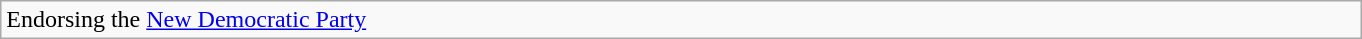<table class="wikitable">
<tr>
<td width="900">Endorsing the <a href='#'>New Democratic Party</a></td>
</tr>
</table>
